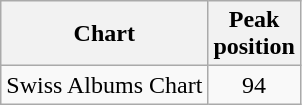<table class="wikitable sortable">
<tr>
<th>Chart</th>
<th>Peak<br>position</th>
</tr>
<tr>
<td>Swiss Albums Chart</td>
<td align="center">94</td>
</tr>
</table>
